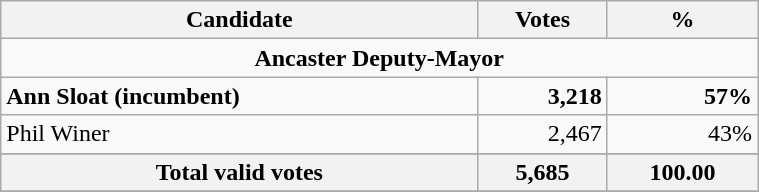<table class="wikitable" width="40%">
<tr>
<th>Candidate</th>
<th>Votes</th>
<th>%</th>
</tr>
<tr>
<td colspan="3" align="center"><strong>Ancaster Deputy-Mayor</strong></td>
</tr>
<tr>
<td align="left"><strong>Ann Sloat (incumbent)</strong></td>
<td align="right"><strong>3,218</strong></td>
<td align="right"><strong>57%</strong></td>
</tr>
<tr>
<td align="left">Phil Winer</td>
<td align="right">2,467</td>
<td align="right">43%</td>
</tr>
<tr>
</tr>
<tr bgcolor="#EEEEEE">
<th align="left">Total valid votes</th>
<th align="right">5,685</th>
<th align="right">100.00</th>
</tr>
<tr>
</tr>
</table>
